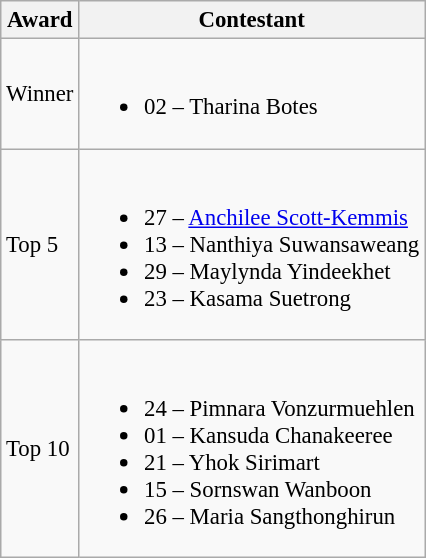<table class="wikitable" style="font-size: 95%;">
<tr>
<th>Award</th>
<th>Contestant</th>
</tr>
<tr>
<td>Winner</td>
<td><br><ul><li>02 – Tharina Botes</li></ul></td>
</tr>
<tr>
<td>Top 5</td>
<td><br><ul><li>27 – <a href='#'>Anchilee Scott-Kemmis</a></li><li>13 – Nanthiya Suwansaweang</li><li>29 – Maylynda Yindeekhet</li><li>23 – Kasama Suetrong</li></ul></td>
</tr>
<tr>
<td>Top 10</td>
<td><br><ul><li>24 – Pimnara Vonzurmuehlen</li><li>01 – Kansuda Chanakeeree</li><li>21 – Yhok Sirimart</li><li>15 – Sornswan Wanboon</li><li>26 – Maria Sangthonghirun</li></ul></td>
</tr>
</table>
